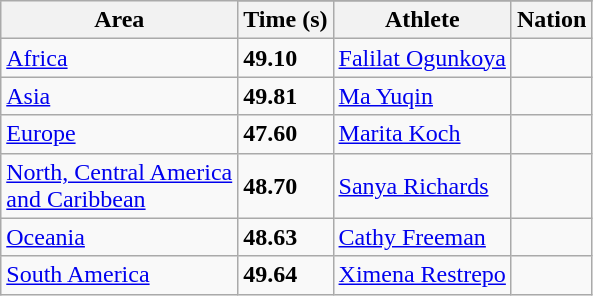<table class="wikitable">
<tr>
<th rowspan=2>Area</th>
</tr>
<tr>
<th>Time (s)</th>
<th>Athlete</th>
<th>Nation</th>
</tr>
<tr>
<td><a href='#'>Africa</a> </td>
<td><strong>49.10</strong></td>
<td><a href='#'>Falilat Ogunkoya</a></td>
<td></td>
</tr>
<tr>
<td><a href='#'>Asia</a> </td>
<td><strong>49.81</strong></td>
<td><a href='#'>Ma Yuqin</a></td>
<td></td>
</tr>
<tr>
<td><a href='#'>Europe</a> </td>
<td><strong>47.60</strong> </td>
<td><a href='#'>Marita Koch</a></td>
<td></td>
</tr>
<tr>
<td><a href='#'>North, Central America<br> and Caribbean</a> </td>
<td><strong>48.70</strong></td>
<td><a href='#'>Sanya Richards</a></td>
<td></td>
</tr>
<tr>
<td><a href='#'>Oceania</a> </td>
<td><strong>48.63</strong></td>
<td><a href='#'>Cathy Freeman</a></td>
<td></td>
</tr>
<tr>
<td><a href='#'>South America</a> </td>
<td><strong>49.64</strong></td>
<td><a href='#'>Ximena Restrepo</a></td>
<td></td>
</tr>
</table>
